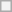<table class="wikitable" style="text-align:center">
<tr>
<th rowspan="3" colspan="2"></th>
</tr>
</table>
